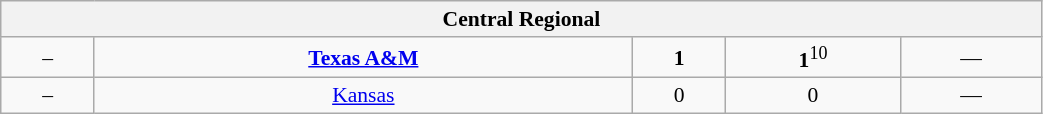<table class="wikitable" style="font-size:90%; width: 55%; text-align: center">
<tr>
<th colspan=5>Central Regional</th>
</tr>
<tr>
<td>–</td>
<td><strong><a href='#'>Texas A&M</a></strong></td>
<td><strong>1</strong></td>
<td><strong>1</strong><sup>10</sup></td>
<td>—</td>
</tr>
<tr>
<td>–</td>
<td><a href='#'>Kansas</a></td>
<td>0</td>
<td>0</td>
<td>—</td>
</tr>
</table>
